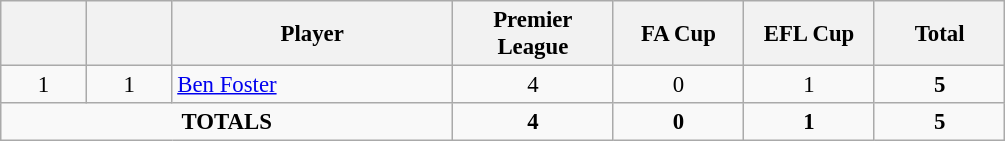<table class="wikitable" style="font-size: 95%; text-align: center;">
<tr>
<th width=50></th>
<th width=50></th>
<th width=180>Player</th>
<th width=100>Premier League</th>
<th width=80>FA Cup</th>
<th width=80>EFL Cup</th>
<th width=80>Total</th>
</tr>
<tr>
<td>1</td>
<td>1</td>
<td align="left"> <a href='#'>Ben Foster</a></td>
<td>4</td>
<td>0</td>
<td>1</td>
<td><strong>5</strong></td>
</tr>
<tr>
<td colspan="3"><strong>TOTALS</strong></td>
<td><strong>4</strong></td>
<td><strong>0</strong></td>
<td><strong>1</strong></td>
<td><strong>5</strong></td>
</tr>
</table>
